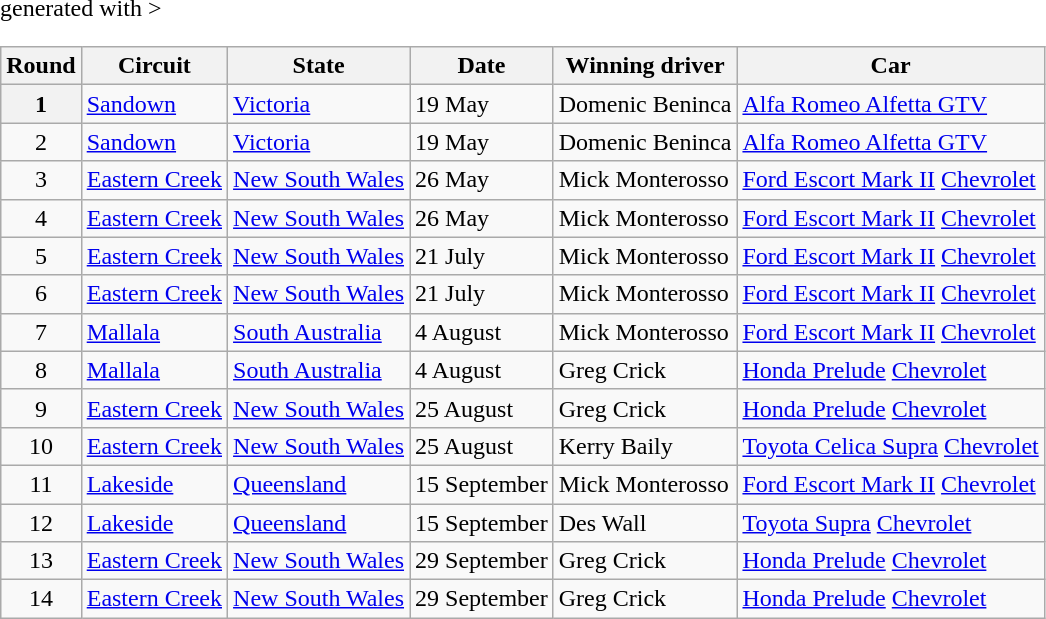<table class="wikitable" <hiddentext>generated with >
<tr style="font-weight:bold">
<th>Round</th>
<th>Circuit</th>
<th>State</th>
<th>Date</th>
<th>Winning driver</th>
<th>Car</th>
</tr>
<tr>
<th>1</th>
<td><a href='#'>Sandown</a></td>
<td><a href='#'>Victoria</a></td>
<td>19 May</td>
<td>Domenic Beninca</td>
<td><a href='#'>Alfa Romeo Alfetta GTV</a></td>
</tr>
<tr>
<td height="14" align="center">2</td>
<td><a href='#'>Sandown</a></td>
<td><a href='#'>Victoria</a></td>
<td>19 May</td>
<td>Domenic Beninca</td>
<td><a href='#'>Alfa Romeo Alfetta GTV</a></td>
</tr>
<tr>
<td height="14" align="center">3</td>
<td><a href='#'>Eastern Creek</a></td>
<td><a href='#'>New South Wales</a></td>
<td>26 May</td>
<td>Mick Monterosso</td>
<td><a href='#'>Ford Escort Mark II</a> <a href='#'>Chevrolet</a></td>
</tr>
<tr>
<td height="14" align="center">4</td>
<td><a href='#'>Eastern Creek</a></td>
<td><a href='#'>New South Wales</a></td>
<td>26 May</td>
<td>Mick Monterosso</td>
<td><a href='#'>Ford Escort Mark II</a> <a href='#'>Chevrolet</a></td>
</tr>
<tr>
<td height="14" align="center">5</td>
<td><a href='#'>Eastern Creek</a></td>
<td><a href='#'>New South Wales</a></td>
<td>21 July</td>
<td>Mick Monterosso</td>
<td><a href='#'>Ford Escort Mark II</a> <a href='#'>Chevrolet</a></td>
</tr>
<tr>
<td height="14" align="center">6</td>
<td><a href='#'>Eastern Creek</a></td>
<td><a href='#'>New South Wales</a></td>
<td>21 July</td>
<td>Mick Monterosso</td>
<td><a href='#'>Ford Escort Mark II</a> <a href='#'>Chevrolet</a></td>
</tr>
<tr>
<td height="14" align="center">7</td>
<td><a href='#'>Mallala</a></td>
<td><a href='#'>South Australia</a></td>
<td>4 August</td>
<td>Mick Monterosso</td>
<td><a href='#'>Ford Escort Mark II</a> <a href='#'>Chevrolet</a></td>
</tr>
<tr>
<td height="14" align="center">8</td>
<td><a href='#'>Mallala</a></td>
<td><a href='#'>South Australia</a></td>
<td>4 August</td>
<td>Greg Crick</td>
<td><a href='#'>Honda Prelude</a> <a href='#'>Chevrolet</a></td>
</tr>
<tr>
<td height="14" align="center">9</td>
<td><a href='#'>Eastern Creek</a></td>
<td><a href='#'>New South Wales</a></td>
<td>25 August</td>
<td>Greg Crick</td>
<td><a href='#'>Honda Prelude</a> <a href='#'>Chevrolet</a></td>
</tr>
<tr>
<td height="14" align="center">10</td>
<td><a href='#'>Eastern Creek</a></td>
<td><a href='#'>New South Wales</a></td>
<td>25 August</td>
<td>Kerry Baily</td>
<td><a href='#'>Toyota Celica Supra</a> <a href='#'>Chevrolet</a></td>
</tr>
<tr>
<td height="14" align="center">11</td>
<td><a href='#'>Lakeside</a></td>
<td><a href='#'>Queensland</a></td>
<td>15 September</td>
<td>Mick Monterosso</td>
<td><a href='#'>Ford Escort Mark II</a> <a href='#'>Chevrolet</a></td>
</tr>
<tr>
<td height="14" align="center">12</td>
<td><a href='#'>Lakeside</a></td>
<td><a href='#'>Queensland</a></td>
<td>15 September</td>
<td>Des Wall</td>
<td><a href='#'>Toyota Supra</a> <a href='#'>Chevrolet</a></td>
</tr>
<tr>
<td height="14" align="center">13</td>
<td><a href='#'>Eastern Creek</a></td>
<td><a href='#'>New South Wales</a></td>
<td>29 September</td>
<td>Greg Crick</td>
<td><a href='#'>Honda Prelude</a> <a href='#'>Chevrolet</a></td>
</tr>
<tr>
<td height="14" align="center">14</td>
<td><a href='#'>Eastern Creek</a></td>
<td><a href='#'>New South Wales</a></td>
<td>29 September</td>
<td>Greg Crick</td>
<td><a href='#'>Honda Prelude</a> <a href='#'>Chevrolet</a></td>
</tr>
</table>
